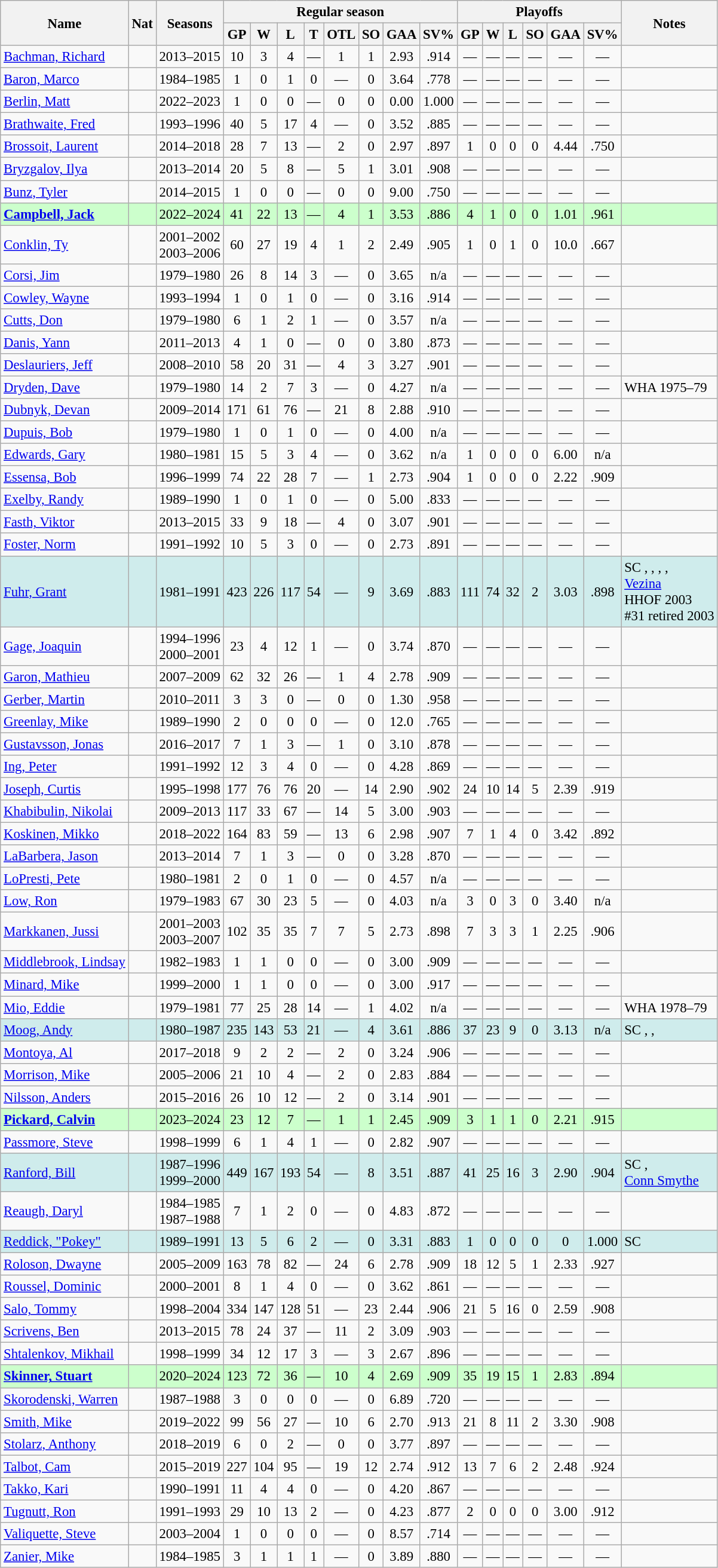<table class="wikitable sortable" style="text-align:center; font-size:95%">
<tr>
<th rowspan="2">Name</th>
<th rowspan="2">Nat</th>
<th rowspan="2">Seasons</th>
<th colspan="8">Regular season</th>
<th colspan="6">Playoffs</th>
<th rowspan="2">Notes</th>
</tr>
<tr>
<th>GP</th>
<th>W</th>
<th>L</th>
<th>T</th>
<th>OTL</th>
<th>SO</th>
<th>GAA</th>
<th>SV%</th>
<th>GP</th>
<th>W</th>
<th>L</th>
<th>SO</th>
<th>GAA</th>
<th>SV%</th>
</tr>
<tr>
<td align=left><a href='#'>Bachman, Richard</a></td>
<td></td>
<td>2013–2015</td>
<td>10</td>
<td>3</td>
<td>4</td>
<td>—</td>
<td>1</td>
<td>1</td>
<td>2.93</td>
<td>.914</td>
<td>—</td>
<td>—</td>
<td>—</td>
<td>—</td>
<td>—</td>
<td>—</td>
<td></td>
</tr>
<tr>
<td align=left><a href='#'>Baron, Marco</a></td>
<td></td>
<td>1984–1985</td>
<td>1</td>
<td>0</td>
<td>1</td>
<td>0</td>
<td>—</td>
<td>0</td>
<td>3.64</td>
<td>.778</td>
<td>—</td>
<td>—</td>
<td>—</td>
<td>—</td>
<td>—</td>
<td>—</td>
<td></td>
</tr>
<tr>
<td align=left><a href='#'>Berlin, Matt</a></td>
<td></td>
<td>2022–2023</td>
<td>1</td>
<td>0</td>
<td>0</td>
<td>—</td>
<td>0</td>
<td>0</td>
<td>0.00</td>
<td>1.000</td>
<td>—</td>
<td>—</td>
<td>—</td>
<td>—</td>
<td>—</td>
<td>—</td>
<td></td>
</tr>
<tr>
<td align=left><a href='#'>Brathwaite, Fred</a></td>
<td></td>
<td>1993–1996</td>
<td>40</td>
<td>5</td>
<td>17</td>
<td>4</td>
<td>—</td>
<td>0</td>
<td>3.52</td>
<td>.885</td>
<td>—</td>
<td>—</td>
<td>—</td>
<td>—</td>
<td>—</td>
<td>—</td>
<td></td>
</tr>
<tr>
<td align=left><a href='#'>Brossoit, Laurent</a></td>
<td></td>
<td>2014–2018</td>
<td>28</td>
<td>7</td>
<td>13</td>
<td>—</td>
<td>2</td>
<td>0</td>
<td>2.97</td>
<td>.897</td>
<td>1</td>
<td>0</td>
<td>0</td>
<td>0</td>
<td>4.44</td>
<td>.750</td>
<td></td>
</tr>
<tr>
<td align=left><a href='#'>Bryzgalov, Ilya</a></td>
<td></td>
<td>2013–2014</td>
<td>20</td>
<td>5</td>
<td>8</td>
<td>—</td>
<td>5</td>
<td>1</td>
<td>3.01</td>
<td>.908</td>
<td>—</td>
<td>—</td>
<td>—</td>
<td>—</td>
<td>—</td>
<td>—</td>
<td></td>
</tr>
<tr>
<td align=left><a href='#'>Bunz, Tyler</a></td>
<td></td>
<td>2014–2015</td>
<td>1</td>
<td>0</td>
<td>0</td>
<td>—</td>
<td>0</td>
<td>0</td>
<td>9.00</td>
<td>.750</td>
<td>—</td>
<td>—</td>
<td>—</td>
<td>—</td>
<td>—</td>
<td>—</td>
<td></td>
</tr>
<tr style="background: #ccffcc">
<td align=left><strong><a href='#'>Campbell, Jack</a></strong></td>
<td></td>
<td>2022–2024</td>
<td>41</td>
<td>22</td>
<td>13</td>
<td>—</td>
<td>4</td>
<td>1</td>
<td>3.53</td>
<td>.886</td>
<td>4</td>
<td>1</td>
<td>0</td>
<td>0</td>
<td>1.01</td>
<td>.961</td>
<td></td>
</tr>
<tr>
<td align=left><a href='#'>Conklin, Ty</a></td>
<td></td>
<td>2001–2002<br>2003–2006</td>
<td>60</td>
<td>27</td>
<td>19</td>
<td>4</td>
<td>1</td>
<td>2</td>
<td>2.49</td>
<td>.905</td>
<td>1</td>
<td>0</td>
<td>1</td>
<td>0</td>
<td>10.0</td>
<td>.667</td>
<td></td>
</tr>
<tr>
<td align=left><a href='#'>Corsi, Jim</a></td>
<td></td>
<td>1979–1980</td>
<td>26</td>
<td>8</td>
<td>14</td>
<td>3</td>
<td>—</td>
<td>0</td>
<td>3.65</td>
<td>n/a</td>
<td>—</td>
<td>—</td>
<td>—</td>
<td>—</td>
<td>—</td>
<td>—</td>
<td></td>
</tr>
<tr>
<td align=left><a href='#'>Cowley, Wayne</a></td>
<td></td>
<td>1993–1994</td>
<td>1</td>
<td>0</td>
<td>1</td>
<td>0</td>
<td>—</td>
<td>0</td>
<td>3.16</td>
<td>.914</td>
<td>—</td>
<td>—</td>
<td>—</td>
<td>—</td>
<td>—</td>
<td>—</td>
<td></td>
</tr>
<tr>
<td align=left><a href='#'>Cutts, Don</a></td>
<td></td>
<td>1979–1980</td>
<td>6</td>
<td>1</td>
<td>2</td>
<td>1</td>
<td>—</td>
<td>0</td>
<td>3.57</td>
<td>n/a</td>
<td>—</td>
<td>—</td>
<td>—</td>
<td>—</td>
<td>—</td>
<td>—</td>
<td></td>
</tr>
<tr>
<td align=left><a href='#'>Danis, Yann</a></td>
<td></td>
<td>2011–2013</td>
<td>4</td>
<td>1</td>
<td>0</td>
<td>—</td>
<td>0</td>
<td>0</td>
<td>3.80</td>
<td>.873</td>
<td>—</td>
<td>—</td>
<td>—</td>
<td>—</td>
<td>—</td>
<td>—</td>
<td></td>
</tr>
<tr>
<td align=left><a href='#'>Deslauriers, Jeff</a></td>
<td></td>
<td>2008–2010</td>
<td>58</td>
<td>20</td>
<td>31</td>
<td>—</td>
<td>4</td>
<td>3</td>
<td>3.27</td>
<td>.901</td>
<td>—</td>
<td>—</td>
<td>—</td>
<td>—</td>
<td>—</td>
<td>—</td>
<td></td>
</tr>
<tr>
<td align=left><a href='#'>Dryden, Dave</a></td>
<td></td>
<td>1979–1980</td>
<td>14</td>
<td>2</td>
<td>7</td>
<td>3</td>
<td>—</td>
<td>0</td>
<td>4.27</td>
<td>n/a</td>
<td>—</td>
<td>—</td>
<td>—</td>
<td>—</td>
<td>—</td>
<td>—</td>
<td align=left>WHA 1975–79</td>
</tr>
<tr>
<td align=left><a href='#'>Dubnyk, Devan</a></td>
<td></td>
<td>2009–2014</td>
<td>171</td>
<td>61</td>
<td>76</td>
<td>—</td>
<td>21</td>
<td>8</td>
<td>2.88</td>
<td>.910</td>
<td>—</td>
<td>—</td>
<td>—</td>
<td>—</td>
<td>—</td>
<td>—</td>
<td></td>
</tr>
<tr>
<td align=left><a href='#'>Dupuis, Bob</a></td>
<td></td>
<td>1979–1980</td>
<td>1</td>
<td>0</td>
<td>1</td>
<td>0</td>
<td>—</td>
<td>0</td>
<td>4.00</td>
<td>n/a</td>
<td>—</td>
<td>—</td>
<td>—</td>
<td>—</td>
<td>—</td>
<td>—</td>
<td></td>
</tr>
<tr>
<td align=left><a href='#'>Edwards, Gary</a></td>
<td></td>
<td>1980–1981</td>
<td>15</td>
<td>5</td>
<td>3</td>
<td>4</td>
<td>—</td>
<td>0</td>
<td>3.62</td>
<td>n/a</td>
<td>1</td>
<td>0</td>
<td>0</td>
<td>0</td>
<td>6.00</td>
<td>n/a</td>
<td></td>
</tr>
<tr>
<td align=left><a href='#'>Essensa, Bob</a></td>
<td></td>
<td>1996–1999</td>
<td>74</td>
<td>22</td>
<td>28</td>
<td>7</td>
<td>—</td>
<td>1</td>
<td>2.73</td>
<td>.904</td>
<td>1</td>
<td>0</td>
<td>0</td>
<td>0</td>
<td>2.22</td>
<td>.909</td>
<td></td>
</tr>
<tr>
<td align=left><a href='#'>Exelby, Randy</a></td>
<td></td>
<td>1989–1990</td>
<td>1</td>
<td>0</td>
<td>1</td>
<td>0</td>
<td>—</td>
<td>0</td>
<td>5.00</td>
<td>.833</td>
<td>—</td>
<td>—</td>
<td>—</td>
<td>—</td>
<td>—</td>
<td>—</td>
<td></td>
</tr>
<tr>
<td align=left><a href='#'>Fasth, Viktor</a></td>
<td></td>
<td>2013–2015</td>
<td>33</td>
<td>9</td>
<td>18</td>
<td>—</td>
<td>4</td>
<td>0</td>
<td>3.07</td>
<td>.901</td>
<td>—</td>
<td>—</td>
<td>—</td>
<td>—</td>
<td>—</td>
<td>—</td>
<td></td>
</tr>
<tr>
<td align=left><a href='#'>Foster, Norm</a></td>
<td></td>
<td>1991–1992</td>
<td>10</td>
<td>5</td>
<td>3</td>
<td>0</td>
<td>—</td>
<td>0</td>
<td>2.73</td>
<td>.891</td>
<td>—</td>
<td>—</td>
<td>—</td>
<td>—</td>
<td>—</td>
<td>—</td>
<td></td>
</tr>
<tr style="background: #cfecec">
<td align=left><a href='#'>Fuhr, Grant</a></td>
<td></td>
<td>1981–1991</td>
<td>423</td>
<td>226</td>
<td>117</td>
<td>54</td>
<td>—</td>
<td>9</td>
<td>3.69</td>
<td>.883</td>
<td>111</td>
<td>74</td>
<td>32</td>
<td>2</td>
<td>3.03</td>
<td>.898</td>
<td align=left>SC , , , , <br><a href='#'>Vezina</a> <br>HHOF 2003<br>#31 retired 2003</td>
</tr>
<tr>
<td align=left><a href='#'>Gage, Joaquin</a></td>
<td></td>
<td>1994–1996<br>2000–2001</td>
<td>23</td>
<td>4</td>
<td>12</td>
<td>1</td>
<td>—</td>
<td>0</td>
<td>3.74</td>
<td>.870</td>
<td>—</td>
<td>—</td>
<td>—</td>
<td>—</td>
<td>—</td>
<td>—</td>
<td></td>
</tr>
<tr>
<td align=left><a href='#'>Garon, Mathieu</a></td>
<td></td>
<td>2007–2009</td>
<td>62</td>
<td>32</td>
<td>26</td>
<td>—</td>
<td>1</td>
<td>4</td>
<td>2.78</td>
<td>.909</td>
<td>—</td>
<td>—</td>
<td>—</td>
<td>—</td>
<td>—</td>
<td>—</td>
<td></td>
</tr>
<tr>
<td align=left><a href='#'>Gerber, Martin</a></td>
<td></td>
<td>2010–2011</td>
<td>3</td>
<td>3</td>
<td>0</td>
<td>—</td>
<td>0</td>
<td>0</td>
<td>1.30</td>
<td>.958</td>
<td>—</td>
<td>—</td>
<td>—</td>
<td>—</td>
<td>—</td>
<td>—</td>
<td></td>
</tr>
<tr>
<td align=left><a href='#'>Greenlay, Mike</a></td>
<td></td>
<td>1989–1990</td>
<td>2</td>
<td>0</td>
<td>0</td>
<td>0</td>
<td>—</td>
<td>0</td>
<td>12.0</td>
<td>.765</td>
<td>—</td>
<td>—</td>
<td>—</td>
<td>—</td>
<td>—</td>
<td>—</td>
<td></td>
</tr>
<tr>
<td align=left><a href='#'>Gustavsson, Jonas</a></td>
<td></td>
<td>2016–2017</td>
<td>7</td>
<td>1</td>
<td>3</td>
<td>—</td>
<td>1</td>
<td>0</td>
<td>3.10</td>
<td>.878</td>
<td>—</td>
<td>—</td>
<td>—</td>
<td>—</td>
<td>—</td>
<td>—</td>
<td></td>
</tr>
<tr>
<td align=left><a href='#'>Ing, Peter</a></td>
<td></td>
<td>1991–1992</td>
<td>12</td>
<td>3</td>
<td>4</td>
<td>0</td>
<td>—</td>
<td>0</td>
<td>4.28</td>
<td>.869</td>
<td>—</td>
<td>—</td>
<td>—</td>
<td>—</td>
<td>—</td>
<td>—</td>
<td></td>
</tr>
<tr>
<td align=left><a href='#'>Joseph, Curtis</a></td>
<td></td>
<td>1995–1998</td>
<td>177</td>
<td>76</td>
<td>76</td>
<td>20</td>
<td>—</td>
<td>14</td>
<td>2.90</td>
<td>.902</td>
<td>24</td>
<td>10</td>
<td>14</td>
<td>5</td>
<td>2.39</td>
<td>.919</td>
<td></td>
</tr>
<tr>
<td align=left><a href='#'>Khabibulin, Nikolai</a></td>
<td></td>
<td>2009–2013</td>
<td>117</td>
<td>33</td>
<td>67</td>
<td>—</td>
<td>14</td>
<td>5</td>
<td>3.00</td>
<td>.903</td>
<td>—</td>
<td>—</td>
<td>—</td>
<td>—</td>
<td>—</td>
<td>—</td>
<td></td>
</tr>
<tr>
<td align=left><a href='#'>Koskinen, Mikko</a></td>
<td></td>
<td>2018–2022</td>
<td>164</td>
<td>83</td>
<td>59</td>
<td>—</td>
<td>13</td>
<td>6</td>
<td>2.98</td>
<td>.907</td>
<td>7</td>
<td>1</td>
<td>4</td>
<td>0</td>
<td>3.42</td>
<td>.892</td>
<td></td>
</tr>
<tr>
<td align=left><a href='#'>LaBarbera, Jason</a></td>
<td></td>
<td>2013–2014</td>
<td>7</td>
<td>1</td>
<td>3</td>
<td>—</td>
<td>0</td>
<td>0</td>
<td>3.28</td>
<td>.870</td>
<td>—</td>
<td>—</td>
<td>—</td>
<td>—</td>
<td>—</td>
<td>—</td>
<td></td>
</tr>
<tr>
<td align=left><a href='#'>LoPresti, Pete</a></td>
<td></td>
<td>1980–1981</td>
<td>2</td>
<td>0</td>
<td>1</td>
<td>0</td>
<td>—</td>
<td>0</td>
<td>4.57</td>
<td>n/a</td>
<td>—</td>
<td>—</td>
<td>—</td>
<td>—</td>
<td>—</td>
<td>—</td>
<td></td>
</tr>
<tr>
<td align=left><a href='#'>Low, Ron</a></td>
<td></td>
<td>1979–1983</td>
<td>67</td>
<td>30</td>
<td>23</td>
<td>5</td>
<td>—</td>
<td>0</td>
<td>4.03</td>
<td>n/a</td>
<td>3</td>
<td>0</td>
<td>3</td>
<td>0</td>
<td>3.40</td>
<td>n/a</td>
<td></td>
</tr>
<tr>
<td align=left><a href='#'>Markkanen, Jussi</a></td>
<td></td>
<td>2001–2003<br>2003–2007</td>
<td>102</td>
<td>35</td>
<td>35</td>
<td>7</td>
<td>7</td>
<td>5</td>
<td>2.73</td>
<td>.898</td>
<td>7</td>
<td>3</td>
<td>3</td>
<td>1</td>
<td>2.25</td>
<td>.906</td>
<td></td>
</tr>
<tr>
<td align=left><a href='#'>Middlebrook, Lindsay</a></td>
<td></td>
<td>1982–1983</td>
<td>1</td>
<td>1</td>
<td>0</td>
<td>0</td>
<td>—</td>
<td>0</td>
<td>3.00</td>
<td>.909</td>
<td>—</td>
<td>—</td>
<td>—</td>
<td>—</td>
<td>—</td>
<td>—</td>
<td></td>
</tr>
<tr>
<td align=left><a href='#'>Minard, Mike</a></td>
<td></td>
<td>1999–2000</td>
<td>1</td>
<td>1</td>
<td>0</td>
<td>0</td>
<td>—</td>
<td>0</td>
<td>3.00</td>
<td>.917</td>
<td>—</td>
<td>—</td>
<td>—</td>
<td>—</td>
<td>—</td>
<td>—</td>
<td></td>
</tr>
<tr>
<td align=left><a href='#'>Mio, Eddie</a></td>
<td></td>
<td>1979–1981</td>
<td>77</td>
<td>25</td>
<td>28</td>
<td>14</td>
<td>—</td>
<td>1</td>
<td>4.02</td>
<td>n/a</td>
<td>—</td>
<td>—</td>
<td>—</td>
<td>—</td>
<td>—</td>
<td>—</td>
<td align=left>WHA 1978–79</td>
</tr>
<tr style="background: #cfecec">
<td align=left><a href='#'>Moog, Andy</a></td>
<td></td>
<td>1980–1987</td>
<td>235</td>
<td>143</td>
<td>53</td>
<td>21</td>
<td>—</td>
<td>4</td>
<td>3.61</td>
<td>.886</td>
<td>37</td>
<td>23</td>
<td>9</td>
<td>0</td>
<td>3.13</td>
<td>n/a</td>
<td align=left>SC , , </td>
</tr>
<tr>
<td align=left><a href='#'>Montoya, Al</a></td>
<td></td>
<td>2017–2018</td>
<td>9</td>
<td>2</td>
<td>2</td>
<td>—</td>
<td>2</td>
<td>0</td>
<td>3.24</td>
<td>.906</td>
<td>—</td>
<td>—</td>
<td>—</td>
<td>—</td>
<td>—</td>
<td>—</td>
<td></td>
</tr>
<tr>
<td align=left><a href='#'>Morrison, Mike</a></td>
<td></td>
<td>2005–2006</td>
<td>21</td>
<td>10</td>
<td>4</td>
<td>—</td>
<td>2</td>
<td>0</td>
<td>2.83</td>
<td>.884</td>
<td>—</td>
<td>—</td>
<td>—</td>
<td>—</td>
<td>—</td>
<td>—</td>
<td></td>
</tr>
<tr>
<td align=left><a href='#'>Nilsson, Anders</a></td>
<td></td>
<td>2015–2016</td>
<td>26</td>
<td>10</td>
<td>12</td>
<td>—</td>
<td>2</td>
<td>0</td>
<td>3.14</td>
<td>.901</td>
<td>—</td>
<td>—</td>
<td>—</td>
<td>—</td>
<td>—</td>
<td>—</td>
<td></td>
</tr>
<tr style="background: #ccffcc">
<td align=left><strong><a href='#'>Pickard, Calvin</a></strong></td>
<td></td>
<td>2023–2024</td>
<td>23</td>
<td>12</td>
<td>7</td>
<td>—</td>
<td>1</td>
<td>1</td>
<td>2.45</td>
<td>.909</td>
<td>3</td>
<td>1</td>
<td>1</td>
<td>0</td>
<td>2.21</td>
<td>.915</td>
<td></td>
</tr>
<tr>
<td align=left><a href='#'>Passmore, Steve</a></td>
<td></td>
<td>1998–1999</td>
<td>6</td>
<td>1</td>
<td>4</td>
<td>1</td>
<td>—</td>
<td>0</td>
<td>2.82</td>
<td>.907</td>
<td>—</td>
<td>—</td>
<td>—</td>
<td>—</td>
<td>—</td>
<td>—</td>
<td></td>
</tr>
<tr style="background: #cfecec">
<td align=left><a href='#'>Ranford, Bill</a></td>
<td></td>
<td>1987–1996<br>1999–2000</td>
<td>449</td>
<td>167</td>
<td>193</td>
<td>54</td>
<td>—</td>
<td>8</td>
<td>3.51</td>
<td>.887</td>
<td>41</td>
<td>25</td>
<td>16</td>
<td>3</td>
<td>2.90</td>
<td>.904</td>
<td align=left>SC , <br><a href='#'>Conn Smythe</a> </td>
</tr>
<tr>
<td align=left><a href='#'>Reaugh, Daryl</a></td>
<td></td>
<td>1984–1985<br>1987–1988</td>
<td>7</td>
<td>1</td>
<td>2</td>
<td>0</td>
<td>—</td>
<td>0</td>
<td>4.83</td>
<td>.872</td>
<td>—</td>
<td>—</td>
<td>—</td>
<td>—</td>
<td>—</td>
<td>—</td>
<td></td>
</tr>
<tr style="background: #cfecec">
<td align=left><a href='#'>Reddick, "Pokey"</a></td>
<td></td>
<td>1989–1991</td>
<td>13</td>
<td>5</td>
<td>6</td>
<td>2</td>
<td>—</td>
<td>0</td>
<td>3.31</td>
<td>.883</td>
<td>1</td>
<td>0</td>
<td>0</td>
<td>0</td>
<td>0</td>
<td>1.000</td>
<td align=left>SC </td>
</tr>
<tr>
<td align=left><a href='#'>Roloson, Dwayne</a></td>
<td></td>
<td>2005–2009</td>
<td>163</td>
<td>78</td>
<td>82</td>
<td>—</td>
<td>24</td>
<td>6</td>
<td>2.78</td>
<td>.909</td>
<td>18</td>
<td>12</td>
<td>5</td>
<td>1</td>
<td>2.33</td>
<td>.927</td>
<td></td>
</tr>
<tr>
<td align=left><a href='#'>Roussel, Dominic</a></td>
<td></td>
<td>2000–2001</td>
<td>8</td>
<td>1</td>
<td>4</td>
<td>0</td>
<td>—</td>
<td>0</td>
<td>3.62</td>
<td>.861</td>
<td>—</td>
<td>—</td>
<td>—</td>
<td>—</td>
<td>—</td>
<td>—</td>
<td></td>
</tr>
<tr>
<td align=left><a href='#'>Salo, Tommy</a></td>
<td></td>
<td>1998–2004</td>
<td>334</td>
<td>147</td>
<td>128</td>
<td>51</td>
<td>—</td>
<td>23</td>
<td>2.44</td>
<td>.906</td>
<td>21</td>
<td>5</td>
<td>16</td>
<td>0</td>
<td>2.59</td>
<td>.908</td>
<td></td>
</tr>
<tr>
<td align=left><a href='#'>Scrivens, Ben</a></td>
<td></td>
<td>2013–2015</td>
<td>78</td>
<td>24</td>
<td>37</td>
<td>—</td>
<td>11</td>
<td>2</td>
<td>3.09</td>
<td>.903</td>
<td>—</td>
<td>—</td>
<td>—</td>
<td>—</td>
<td>—</td>
<td>—</td>
<td></td>
</tr>
<tr>
<td align=left><a href='#'>Shtalenkov, Mikhail</a></td>
<td></td>
<td>1998–1999</td>
<td>34</td>
<td>12</td>
<td>17</td>
<td>3</td>
<td>—</td>
<td>3</td>
<td>2.67</td>
<td>.896</td>
<td>—</td>
<td>—</td>
<td>—</td>
<td>—</td>
<td>—</td>
<td>—</td>
<td></td>
</tr>
<tr style="background: #ccffcc">
<td align=left><strong><a href='#'>Skinner, Stuart</a></strong></td>
<td></td>
<td>2020–2024</td>
<td>123</td>
<td>72</td>
<td>36</td>
<td>—</td>
<td>10</td>
<td>4</td>
<td>2.69</td>
<td>.909</td>
<td>35</td>
<td>19</td>
<td>15</td>
<td>1</td>
<td>2.83</td>
<td>.894</td>
<td></td>
</tr>
<tr>
<td align=left><a href='#'>Skorodenski, Warren</a></td>
<td></td>
<td>1987–1988</td>
<td>3</td>
<td>0</td>
<td>0</td>
<td>0</td>
<td>—</td>
<td>0</td>
<td>6.89</td>
<td>.720</td>
<td>—</td>
<td>—</td>
<td>—</td>
<td>—</td>
<td>—</td>
<td>—</td>
<td></td>
</tr>
<tr>
<td align=left><a href='#'>Smith, Mike</a></td>
<td></td>
<td>2019–2022</td>
<td>99</td>
<td>56</td>
<td>27</td>
<td>—</td>
<td>10</td>
<td>6</td>
<td>2.70</td>
<td>.913</td>
<td>21</td>
<td>8</td>
<td>11</td>
<td>2</td>
<td>3.30</td>
<td>.908</td>
<td></td>
</tr>
<tr>
<td align=left><a href='#'>Stolarz, Anthony</a></td>
<td></td>
<td>2018–2019</td>
<td>6</td>
<td>0</td>
<td>2</td>
<td>—</td>
<td>0</td>
<td>0</td>
<td>3.77</td>
<td>.897</td>
<td>—</td>
<td>—</td>
<td>—</td>
<td>—</td>
<td>—</td>
<td>—</td>
<td></td>
</tr>
<tr>
<td align=left><a href='#'>Talbot, Cam</a></td>
<td></td>
<td>2015–2019</td>
<td>227</td>
<td>104</td>
<td>95</td>
<td>—</td>
<td>19</td>
<td>12</td>
<td>2.74</td>
<td>.912</td>
<td>13</td>
<td>7</td>
<td>6</td>
<td>2</td>
<td>2.48</td>
<td>.924</td>
<td></td>
</tr>
<tr>
<td align=left><a href='#'>Takko, Kari</a></td>
<td></td>
<td>1990–1991</td>
<td>11</td>
<td>4</td>
<td>4</td>
<td>0</td>
<td>—</td>
<td>0</td>
<td>4.20</td>
<td>.867</td>
<td>—</td>
<td>—</td>
<td>—</td>
<td>—</td>
<td>—</td>
<td>—</td>
<td></td>
</tr>
<tr>
<td align=left><a href='#'>Tugnutt, Ron</a></td>
<td></td>
<td>1991–1993</td>
<td>29</td>
<td>10</td>
<td>13</td>
<td>2</td>
<td>—</td>
<td>0</td>
<td>4.23</td>
<td>.877</td>
<td>2</td>
<td>0</td>
<td>0</td>
<td>0</td>
<td>3.00</td>
<td>.912</td>
<td></td>
</tr>
<tr>
<td align=left><a href='#'>Valiquette, Steve</a></td>
<td></td>
<td>2003–2004</td>
<td>1</td>
<td>0</td>
<td>0</td>
<td>0</td>
<td>—</td>
<td>0</td>
<td>8.57</td>
<td>.714</td>
<td>—</td>
<td>—</td>
<td>—</td>
<td>—</td>
<td>—</td>
<td>—</td>
<td></td>
</tr>
<tr>
<td align=left><a href='#'>Zanier, Mike</a></td>
<td></td>
<td>1984–1985</td>
<td>3</td>
<td>1</td>
<td>1</td>
<td>1</td>
<td>—</td>
<td>0</td>
<td>3.89</td>
<td>.880</td>
<td>—</td>
<td>—</td>
<td>—</td>
<td>—</td>
<td>—</td>
<td>—</td>
<td></td>
</tr>
</table>
